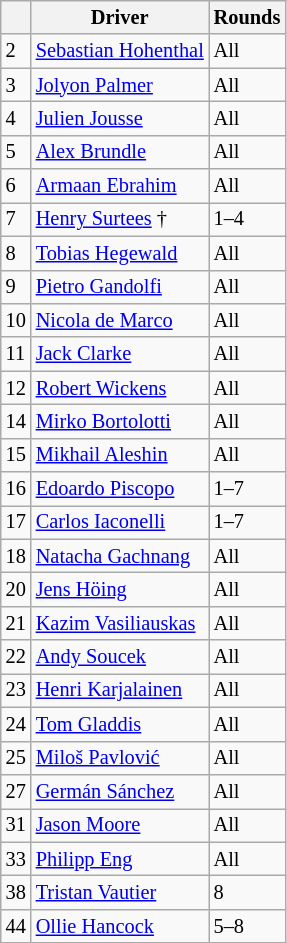<table class="wikitable" style="font-size: 85%;">
<tr>
<th></th>
<th>Driver</th>
<th>Rounds</th>
</tr>
<tr>
<td>2</td>
<td nowrap> <a href='#'>Sebastian Hohenthal</a></td>
<td>All</td>
</tr>
<tr>
<td>3</td>
<td> <a href='#'>Jolyon Palmer</a></td>
<td>All</td>
</tr>
<tr>
<td>4</td>
<td> <a href='#'>Julien Jousse</a></td>
<td>All</td>
</tr>
<tr>
<td>5</td>
<td> <a href='#'>Alex Brundle</a></td>
<td>All</td>
</tr>
<tr>
<td>6</td>
<td> <a href='#'>Armaan Ebrahim</a></td>
<td>All</td>
</tr>
<tr>
<td>7</td>
<td> <a href='#'>Henry Surtees</a> †</td>
<td>1–4</td>
</tr>
<tr>
<td>8</td>
<td> <a href='#'>Tobias Hegewald</a></td>
<td>All</td>
</tr>
<tr>
<td>9</td>
<td> <a href='#'>Pietro Gandolfi</a></td>
<td>All</td>
</tr>
<tr>
<td>10</td>
<td> <a href='#'>Nicola de Marco</a></td>
<td>All</td>
</tr>
<tr>
<td>11</td>
<td> <a href='#'>Jack Clarke</a></td>
<td>All</td>
</tr>
<tr>
<td>12</td>
<td> <a href='#'>Robert Wickens</a></td>
<td>All</td>
</tr>
<tr>
<td>14</td>
<td> <a href='#'>Mirko Bortolotti</a></td>
<td>All</td>
</tr>
<tr>
<td>15</td>
<td> <a href='#'>Mikhail Aleshin</a></td>
<td>All</td>
</tr>
<tr>
<td>16</td>
<td> <a href='#'>Edoardo Piscopo</a></td>
<td>1–7</td>
</tr>
<tr>
<td>17</td>
<td> <a href='#'>Carlos Iaconelli</a></td>
<td>1–7</td>
</tr>
<tr>
<td>18</td>
<td> <a href='#'>Natacha Gachnang</a></td>
<td>All</td>
</tr>
<tr>
<td>20</td>
<td> <a href='#'>Jens Höing</a></td>
<td>All</td>
</tr>
<tr>
<td>21</td>
<td> <a href='#'>Kazim Vasiliauskas</a></td>
<td>All</td>
</tr>
<tr>
<td>22</td>
<td> <a href='#'>Andy Soucek</a></td>
<td>All</td>
</tr>
<tr>
<td>23</td>
<td> <a href='#'>Henri Karjalainen</a></td>
<td>All</td>
</tr>
<tr>
<td>24</td>
<td> <a href='#'>Tom Gladdis</a></td>
<td>All</td>
</tr>
<tr>
<td>25</td>
<td> <a href='#'>Miloš Pavlović</a></td>
<td>All</td>
</tr>
<tr>
<td>27</td>
<td> <a href='#'>Germán Sánchez</a></td>
<td>All</td>
</tr>
<tr>
<td>31</td>
<td> <a href='#'>Jason Moore</a></td>
<td>All</td>
</tr>
<tr>
<td>33</td>
<td> <a href='#'>Philipp Eng</a></td>
<td>All</td>
</tr>
<tr>
<td>38</td>
<td> <a href='#'>Tristan Vautier</a></td>
<td>8</td>
</tr>
<tr>
<td>44</td>
<td> <a href='#'>Ollie Hancock</a></td>
<td>5–8</td>
</tr>
</table>
